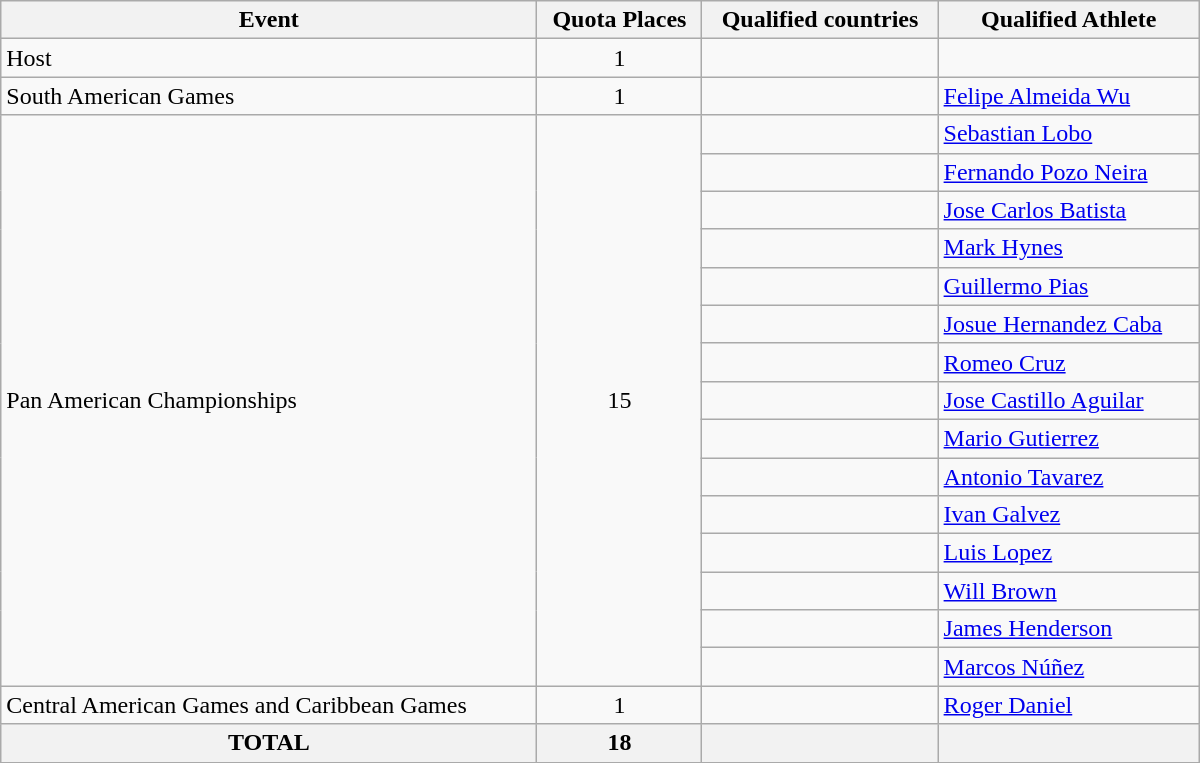<table class=wikitable style="text-align:left" width=800>
<tr>
<th>Event</th>
<th>Quota Places</th>
<th>Qualified countries</th>
<th>Qualified Athlete</th>
</tr>
<tr>
<td>Host</td>
<td align=center>1</td>
<td></td>
<td></td>
</tr>
<tr>
<td>South American Games</td>
<td align=center>1</td>
<td></td>
<td><a href='#'>Felipe Almeida Wu</a></td>
</tr>
<tr>
<td rowspan="15">Pan American Championships</td>
<td rowspan="15" align=center>15</td>
<td></td>
<td><a href='#'>Sebastian Lobo</a></td>
</tr>
<tr>
<td></td>
<td><a href='#'>Fernando Pozo Neira</a></td>
</tr>
<tr>
<td></td>
<td><a href='#'>Jose Carlos Batista</a></td>
</tr>
<tr>
<td></td>
<td><a href='#'>Mark Hynes</a></td>
</tr>
<tr>
<td></td>
<td><a href='#'>Guillermo Pias</a></td>
</tr>
<tr>
<td></td>
<td><a href='#'>Josue Hernandez Caba</a></td>
</tr>
<tr>
<td></td>
<td><a href='#'>Romeo Cruz</a></td>
</tr>
<tr>
<td></td>
<td><a href='#'>Jose Castillo Aguilar</a></td>
</tr>
<tr>
<td></td>
<td><a href='#'>Mario Gutierrez</a></td>
</tr>
<tr>
<td></td>
<td><a href='#'>Antonio Tavarez</a></td>
</tr>
<tr>
<td></td>
<td><a href='#'>Ivan Galvez</a></td>
</tr>
<tr>
<td></td>
<td><a href='#'>Luis Lopez</a></td>
</tr>
<tr>
<td></td>
<td><a href='#'>Will Brown</a></td>
</tr>
<tr>
<td></td>
<td><a href='#'>James Henderson</a></td>
</tr>
<tr>
<td></td>
<td><a href='#'>Marcos Núñez</a></td>
</tr>
<tr>
<td>Central American Games and Caribbean Games</td>
<td align=center>1</td>
<td></td>
<td><a href='#'>Roger Daniel</a></td>
</tr>
<tr>
<th>TOTAL</th>
<th>18</th>
<th></th>
<th></th>
</tr>
</table>
